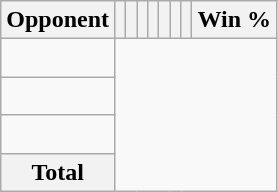<table class="wikitable sortable" style="text-align: center;">
<tr>
<th>Opponent</th>
<th></th>
<th></th>
<th></th>
<th></th>
<th></th>
<th></th>
<th></th>
<th>Win %</th>
</tr>
<tr>
<td align="left"><br></td>
</tr>
<tr>
<td align="left"><br></td>
</tr>
<tr>
<td align="left"><br></td>
</tr>
<tr class="sortbottom">
<th>Total<br></th>
</tr>
</table>
